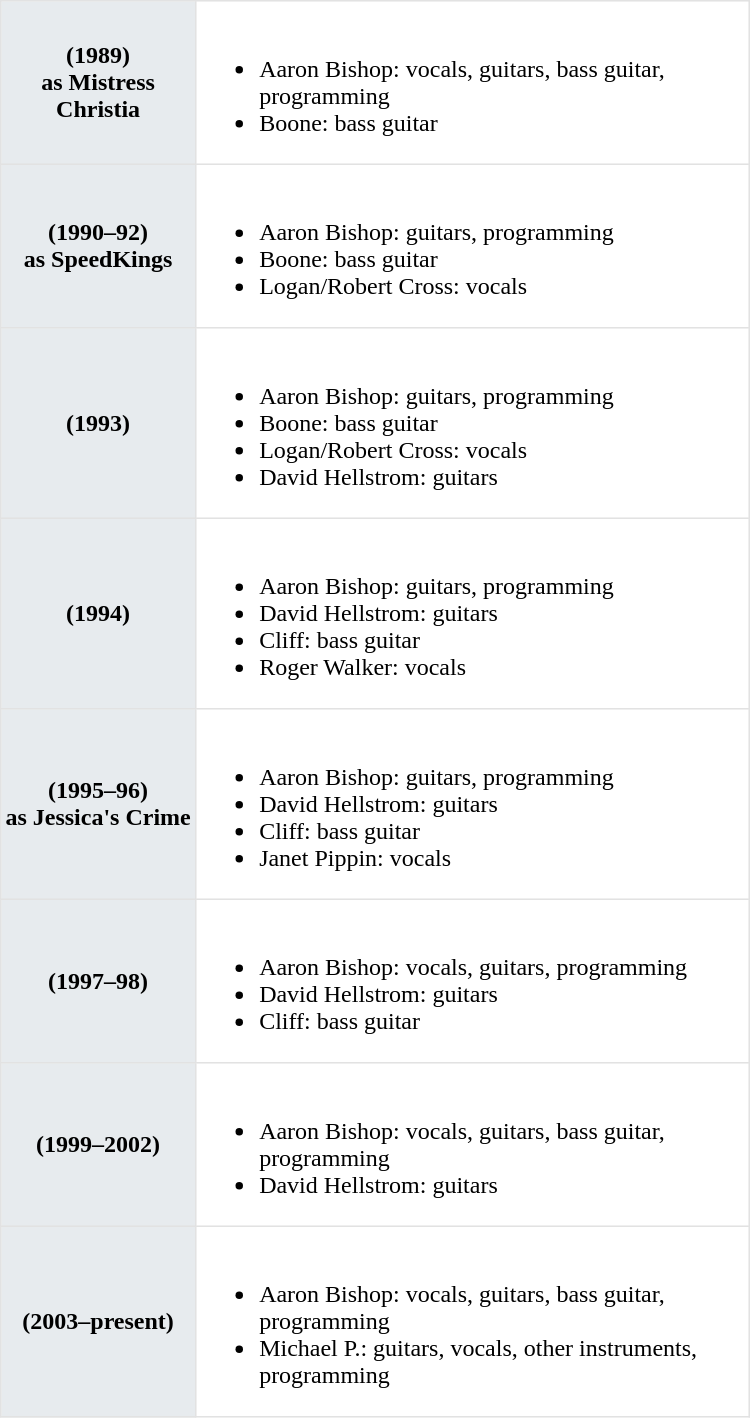<table class="toccolours" border=1 cellpadding=2 cellspacing=0 style="float: lleft; width: 500px; margin: 0 0 1em 1em; border-collapse: collapse; border: 1px solid #E2E2E2;">
<tr>
<th style="background:#e7ebee;">(1989)<br>as Mistress Christia</th>
<td><br><ul><li>Aaron Bishop: vocals, guitars, bass guitar, programming</li><li>Boone: bass guitar</li></ul></td>
</tr>
<tr>
<th style="background:#e7ebee;">(1990–92)<br>as SpeedKings</th>
<td><br><ul><li>Aaron Bishop: guitars, programming</li><li>Boone: bass guitar</li><li>Logan/Robert Cross: vocals</li></ul></td>
</tr>
<tr>
<th style="background:#e7ebee;">(1993)</th>
<td><br><ul><li>Aaron Bishop: guitars, programming</li><li>Boone: bass guitar</li><li>Logan/Robert Cross: vocals</li><li>David Hellstrom: guitars</li></ul></td>
</tr>
<tr>
<th style="background:#e7ebee;">(1994)</th>
<td><br><ul><li>Aaron Bishop: guitars, programming</li><li>David Hellstrom: guitars</li><li>Cliff: bass guitar</li><li>Roger Walker: vocals</li></ul></td>
</tr>
<tr>
<th style="background:#e7ebee;">(1995–96)<br>as Jessica's Crime</th>
<td><br><ul><li>Aaron Bishop: guitars, programming</li><li>David Hellstrom: guitars</li><li>Cliff: bass guitar</li><li>Janet Pippin: vocals</li></ul></td>
</tr>
<tr>
<th style="background:#e7ebee;">(1997–98)</th>
<td><br><ul><li>Aaron Bishop: vocals, guitars, programming</li><li>David Hellstrom: guitars</li><li>Cliff: bass guitar</li></ul></td>
</tr>
<tr>
<th style="background:#e7ebee;">(1999–2002)</th>
<td><br><ul><li>Aaron Bishop: vocals, guitars, bass guitar, programming</li><li>David Hellstrom: guitars</li></ul></td>
</tr>
<tr>
<th style="background:#e7ebee;">(2003–present)</th>
<td><br><ul><li>Aaron Bishop: vocals, guitars, bass guitar, programming</li><li>Michael P.: guitars, vocals, other instruments, programming</li></ul></td>
</tr>
</table>
